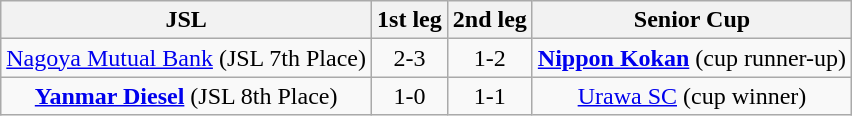<table class="wikitable">
<tr>
<th>JSL</th>
<th>1st leg</th>
<th>2nd leg</th>
<th>Senior Cup</th>
</tr>
<tr align=center>
<td><a href='#'>Nagoya Mutual Bank</a> (JSL 7th Place)</td>
<td>2-3</td>
<td>1-2</td>
<td><strong><a href='#'>Nippon Kokan</a></strong> (cup runner-up)</td>
</tr>
<tr align=center>
<td><strong><a href='#'>Yanmar Diesel</a></strong> (JSL 8th Place)</td>
<td>1-0</td>
<td>1-1</td>
<td><a href='#'>Urawa SC</a> (cup winner)</td>
</tr>
</table>
